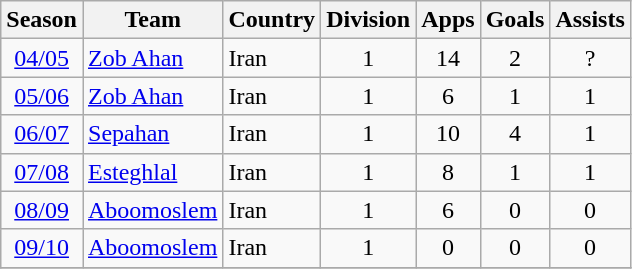<table class="wikitable" style="text-align: center;">
<tr>
<th>Season</th>
<th>Team</th>
<th>Country</th>
<th>Division</th>
<th>Apps</th>
<th>Goals</th>
<th>Assists</th>
</tr>
<tr>
<td><a href='#'>04/05</a></td>
<td align="left"><a href='#'>Zob Ahan</a></td>
<td align="left">Iran</td>
<td>1</td>
<td>14</td>
<td>2</td>
<td>?</td>
</tr>
<tr>
<td><a href='#'>05/06</a></td>
<td align="left"><a href='#'>Zob Ahan</a></td>
<td align="left">Iran</td>
<td>1</td>
<td>6</td>
<td>1</td>
<td>1</td>
</tr>
<tr>
<td><a href='#'>06/07</a></td>
<td align="left"><a href='#'>Sepahan</a></td>
<td align="left">Iran</td>
<td>1</td>
<td>10</td>
<td>4</td>
<td>1</td>
</tr>
<tr>
<td><a href='#'>07/08</a></td>
<td align="left"><a href='#'>Esteghlal</a></td>
<td align="left">Iran</td>
<td>1</td>
<td>8</td>
<td>1</td>
<td>1</td>
</tr>
<tr>
<td><a href='#'>08/09</a></td>
<td align="left"><a href='#'>Aboomoslem</a></td>
<td align="left">Iran</td>
<td>1</td>
<td>6</td>
<td>0</td>
<td>0</td>
</tr>
<tr>
<td><a href='#'>09/10</a></td>
<td align="left"><a href='#'>Aboomoslem</a></td>
<td align="left">Iran</td>
<td>1</td>
<td>0</td>
<td>0</td>
<td>0</td>
</tr>
<tr>
</tr>
</table>
